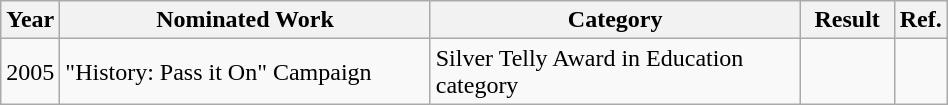<table class="wikitable" width="50%">
<tr>
<th width="5%">Year</th>
<th width="40%">Nominated Work</th>
<th width="40%">Category</th>
<th width="10%">Result</th>
<th width="5%">Ref.</th>
</tr>
<tr>
<td>2005</td>
<td>"History: Pass it On" Campaign</td>
<td>Silver Telly Award in Education category</td>
<td></td>
<td><br></td>
</tr>
</table>
